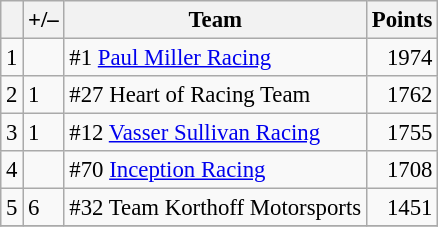<table class="wikitable" style="font-size: 95%;">
<tr>
<th scope="col"></th>
<th scope="col">+/–</th>
<th scope="col">Team</th>
<th scope="col">Points</th>
</tr>
<tr>
<td align=center>1</td>
<td align="left"></td>
<td> #1 <a href='#'>Paul Miller Racing</a></td>
<td align=right>1974</td>
</tr>
<tr>
<td align=center>2</td>
<td align="left"> 1</td>
<td> #27 Heart of Racing Team</td>
<td align=right>1762</td>
</tr>
<tr>
<td align=center>3</td>
<td align="left"> 1</td>
<td> #12 <a href='#'>Vasser Sullivan Racing</a></td>
<td align=right>1755</td>
</tr>
<tr>
<td align=center>4</td>
<td align="left"></td>
<td> #70 <a href='#'>Inception Racing</a></td>
<td align=right>1708</td>
</tr>
<tr>
<td align=center>5</td>
<td align="left"> 6</td>
<td> #32 Team Korthoff Motorsports</td>
<td align=right>1451</td>
</tr>
<tr>
</tr>
</table>
